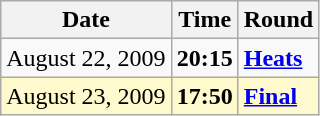<table class="wikitable">
<tr>
<th>Date</th>
<th>Time</th>
<th>Round</th>
</tr>
<tr>
<td>August 22, 2009</td>
<td><strong>20:15</strong></td>
<td><strong><a href='#'>Heats</a></strong></td>
</tr>
<tr style=background:lemonchiffon>
<td>August 23, 2009</td>
<td><strong>17:50</strong></td>
<td><strong><a href='#'>Final</a></strong></td>
</tr>
</table>
